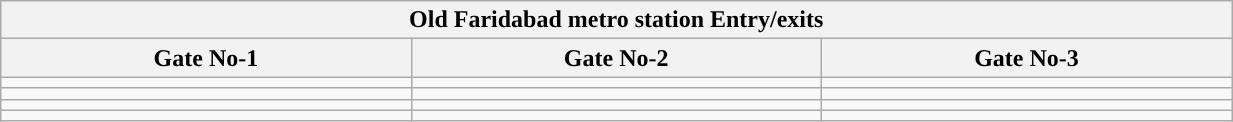<table class="wikitable" style="text-align: center;" width="65%">
<tr>
<th align="center" colspan="5" style="background:#"><span>Old Faridabad metro station Entry/exits</span></th>
</tr>
<tr>
<th style="width:15%;">Gate No-1</th>
<th style="width:15%;">Gate No-2</th>
<th style="width:15%;">Gate No-3</th>
</tr>
<tr>
<td></td>
<td></td>
<td></td>
</tr>
<tr>
<td></td>
<td></td>
<td></td>
</tr>
<tr>
<td></td>
<td></td>
<td></td>
</tr>
<tr>
<td></td>
<td></td>
<td></td>
</tr>
</table>
